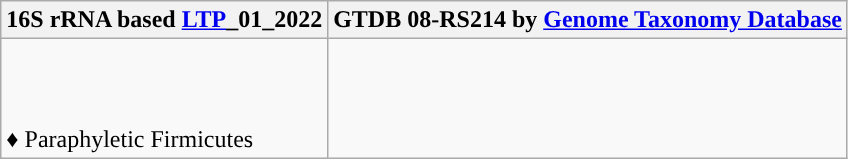<table class="wikitable">
<tr>
<th colspan=1>16S rRNA based <a href='#'>LTP</a>_01_2022</th>
<th colspan=1>GTDB 08-RS214 by <a href='#'>Genome Taxonomy Database</a></th>
</tr>
<tr>
<td style="vertical-align:top"><br><br><br>
♦ Paraphyletic Firmicutes</td>
<td><br>
</td>
</tr>
</table>
